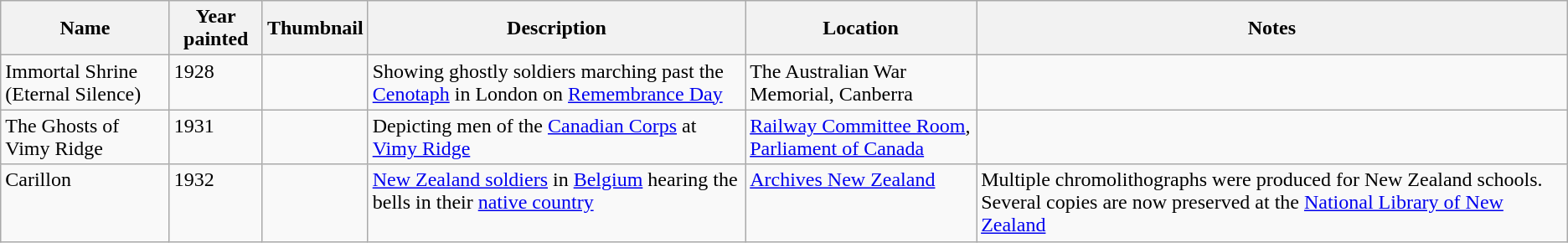<table class="wikitable" style="text-align: left; vertical-align:top;">
<tr>
<th>Name</th>
<th>Year painted</th>
<th>Thumbnail</th>
<th>Description</th>
<th>Location</th>
<th>Notes</th>
</tr>
<tr style="text-align: left; vertical-align:top;">
<td>Immortal Shrine (Eternal Silence)</td>
<td>1928</td>
<td></td>
<td>Showing ghostly soldiers marching past the <a href='#'>Cenotaph</a> in London on <a href='#'>Remembrance Day</a></td>
<td>The Australian War Memorial, Canberra</td>
<td></td>
</tr>
<tr style="text-align: left; vertical-align:top;">
<td>The Ghosts of Vimy Ridge</td>
<td>1931</td>
<td></td>
<td>Depicting men of the <a href='#'>Canadian Corps</a> at <a href='#'>Vimy Ridge</a></td>
<td><a href='#'>Railway Committee Room</a>, <a href='#'>Parliament of Canada</a></td>
<td></td>
</tr>
<tr style="text-align: left; vertical-align:top;">
<td>Carillon</td>
<td>1932</td>
<td></td>
<td><a href='#'>New Zealand soldiers</a> in <a href='#'>Belgium</a> hearing the bells in their <a href='#'>native country</a></td>
<td><a href='#'>Archives New Zealand</a></td>
<td>Multiple chromolithographs were produced for New Zealand schools. Several copies are now preserved at the <a href='#'>National Library of New Zealand</a></td>
</tr>
</table>
